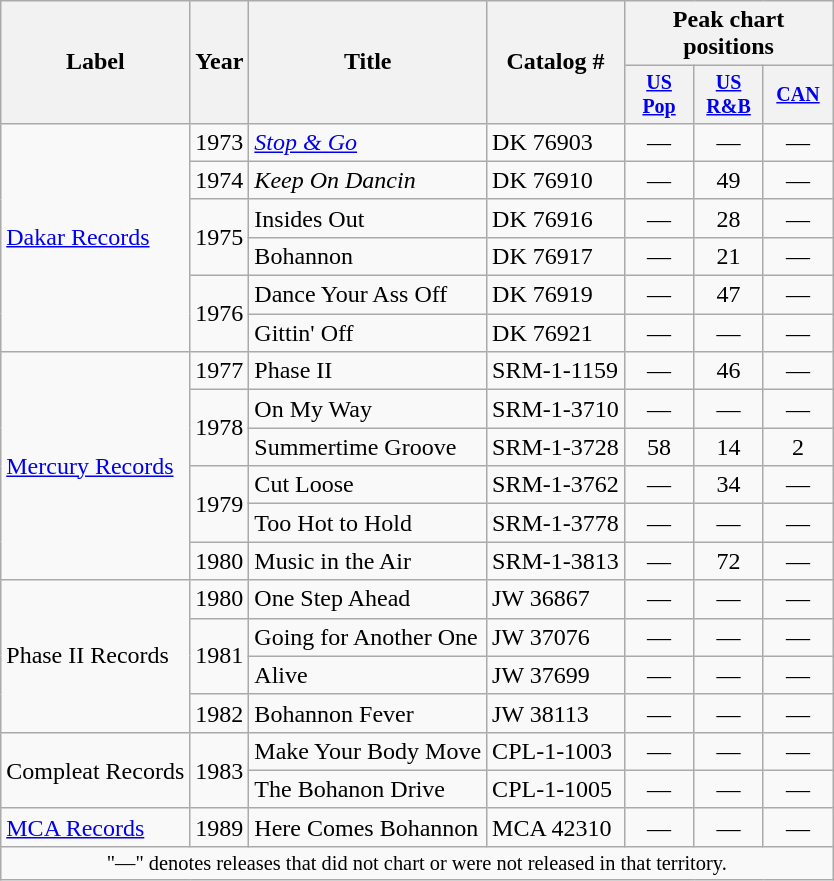<table class=wikitable>
<tr>
<th scope="col" rowspan="2">Label</th>
<th scope="col" rowspan="2">Year</th>
<th scope="col" rowspan="2">Title</th>
<th scope="col" rowspan="2">Catalog #</th>
<th scope="col" colspan="3">Peak chart positions</th>
</tr>
<tr style="font-size:smaller;">
<th style="width:40px;"><a href='#'>US Pop</a><br></th>
<th style="width:40px;"><a href='#'>US R&B</a><br></th>
<th style="width:40px;"><a href='#'>CAN</a><br></th>
</tr>
<tr>
<td rowspan=6><a href='#'>Dakar Records</a></td>
<td>1973</td>
<td><em><a href='#'>Stop & Go</a></em></td>
<td>DK 76903</td>
<td align=center>—</td>
<td align=center>—</td>
<td align=center>—</td>
</tr>
<tr>
<td>1974</td>
<td><em>Keep On Dancin<strong></td>
<td>DK 76910</td>
<td align=center>—</td>
<td align=center>49</td>
<td align=center>—</td>
</tr>
<tr>
<td rowspan=2>1975</td>
<td></em>Insides Out<em></td>
<td>DK 76916</td>
<td align=center>—</td>
<td align=center>28</td>
<td align=center>—</td>
</tr>
<tr>
<td></em>Bohannon<em></td>
<td>DK 76917</td>
<td align=center>—</td>
<td align=center>21</td>
<td align=center>—</td>
</tr>
<tr>
<td rowspan=2>1976</td>
<td></em>Dance Your Ass Off<em></td>
<td>DK 76919</td>
<td align=center>—</td>
<td align=center>47</td>
<td align=center>—</td>
</tr>
<tr>
<td></em>Gittin' Off<em></td>
<td>DK 76921</td>
<td align=center>—</td>
<td align=center>—</td>
<td align=center>—</td>
</tr>
<tr>
<td rowspan=6><a href='#'>Mercury Records</a></td>
<td>1977</td>
<td></em>Phase II<em></td>
<td>SRM-1-1159</td>
<td align=center>—</td>
<td align=center>46</td>
<td align=center>—</td>
</tr>
<tr>
<td rowspan=2>1978</td>
<td></em>On My Way<em></td>
<td>SRM-1-3710</td>
<td align=center>—</td>
<td align=center>—</td>
<td align=center>—</td>
</tr>
<tr>
<td></em>Summertime Groove<em></td>
<td>SRM-1-3728</td>
<td align=center>58</td>
<td align=center>14</td>
<td align=center>2</td>
</tr>
<tr>
<td rowspan=2>1979</td>
<td></em>Cut Loose<em></td>
<td>SRM-1-3762</td>
<td align=center>—</td>
<td align=center>34</td>
<td align=center>—</td>
</tr>
<tr>
<td></em>Too Hot to Hold<em></td>
<td>SRM-1-3778</td>
<td align=center>—</td>
<td align=center>—</td>
<td align=center>—</td>
</tr>
<tr>
<td>1980</td>
<td></em>Music in the Air<em></td>
<td>SRM-1-3813</td>
<td align=center>—</td>
<td align=center>72</td>
<td align=center>—</td>
</tr>
<tr>
<td rowspan=4>Phase II Records</td>
<td>1980</td>
<td></em>One Step Ahead<em></td>
<td>JW 36867</td>
<td align=center>—</td>
<td align=center>—</td>
<td align=center>—</td>
</tr>
<tr>
<td rowspan=2>1981</td>
<td></em>Going for Another One<em></td>
<td>JW 37076</td>
<td align=center>—</td>
<td align=center>—</td>
<td align=center>—</td>
</tr>
<tr>
<td></em>Alive<em></td>
<td>JW 37699</td>
<td align=center>—</td>
<td align=center>—</td>
<td align=center>—</td>
</tr>
<tr>
<td>1982</td>
<td></em>Bohannon Fever<em></td>
<td>JW 38113</td>
<td align=center>—</td>
<td align=center>—</td>
<td align=center>—</td>
</tr>
<tr>
<td rowspan=2>Compleat Records</td>
<td rowspan=2>1983</td>
<td></em>Make Your Body Move<em></td>
<td>CPL-1-1003</td>
<td align=center>—</td>
<td align=center>—</td>
<td align=center>—</td>
</tr>
<tr>
<td></em>The Bohanon Drive<em></td>
<td>CPL-1-1005</td>
<td align=center>—</td>
<td align=center>—</td>
<td align=center>—</td>
</tr>
<tr>
<td><a href='#'>MCA Records</a></td>
<td>1989</td>
<td></em>Here Comes Bohannon<em></td>
<td>MCA 42310</td>
<td align=center>—</td>
<td align=center>—</td>
<td align=center>—</td>
</tr>
<tr>
<td colspan="7" style="text-align:center; font-size:85%;">"—" denotes releases that did not chart or were not released in that territory.</td>
</tr>
</table>
